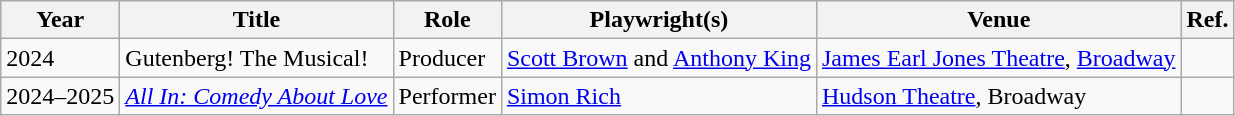<table class="wikitable">
<tr>
<th>Year</th>
<th>Title</th>
<th>Role</th>
<th>Playwright(s)</th>
<th>Venue</th>
<th>Ref.</th>
</tr>
<tr>
<td>2024</td>
<td>Gutenberg! The Musical!</td>
<td>Producer</td>
<td><a href='#'>Scott Brown</a> and <a href='#'>Anthony King</a></td>
<td><a href='#'>James Earl Jones Theatre</a>, <a href='#'>Broadway</a></td>
<td></td>
</tr>
<tr>
<td>2024–2025</td>
<td><em><a href='#'>All In: Comedy About Love</a></em></td>
<td>Performer</td>
<td><a href='#'>Simon Rich</a></td>
<td><a href='#'>Hudson Theatre</a>, Broadway</td>
<td></td>
</tr>
</table>
